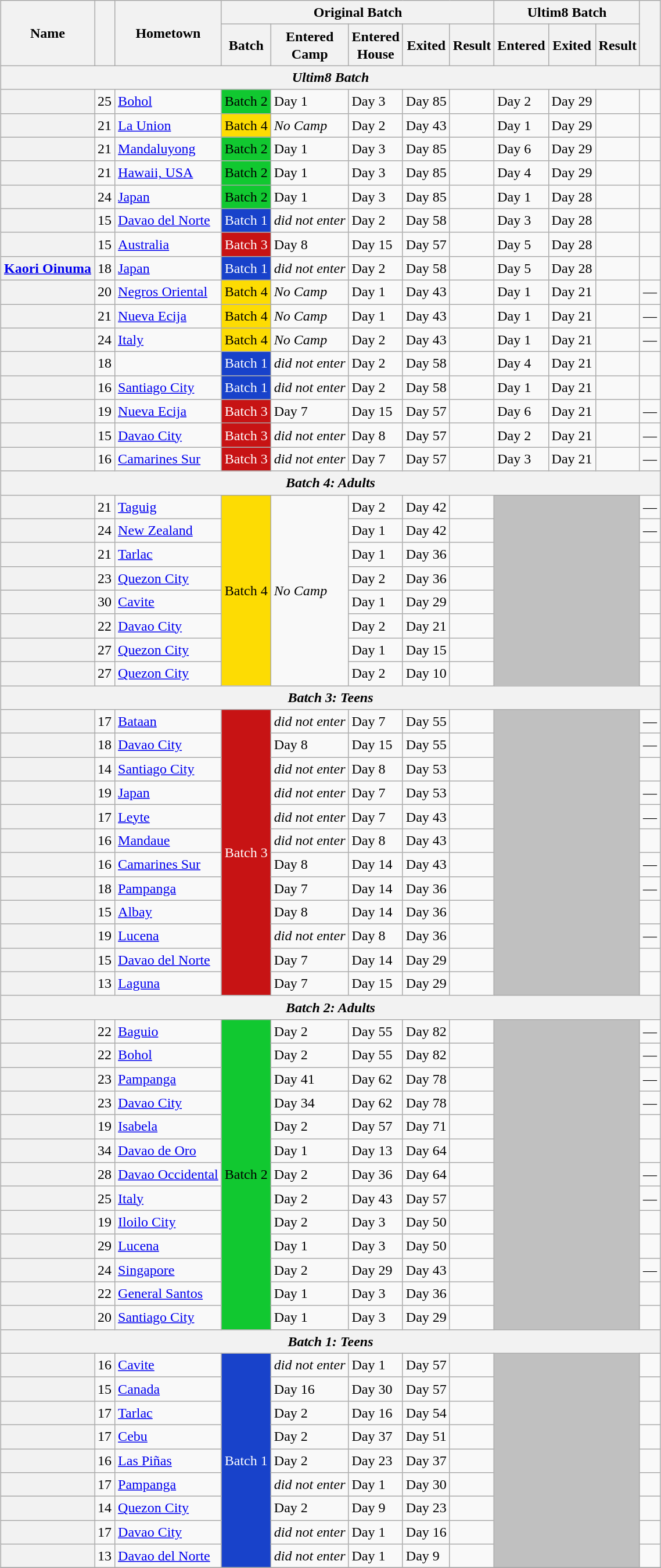<table class="wikitable sortable" style="margin:1em auto; text-align:left; width:auto; line-height:20px; font-size:100%;">
<tr>
<th rowspan="2">Name</th>
<th rowspan="2"> </th>
<th rowspan="2">Hometown </th>
<th colspan="5">Original Batch</th>
<th colspan="3">Ultim8 Batch</th>
<th rowspan="2"></th>
</tr>
<tr>
<th>Batch</th>
<th>Entered<br>Camp</th>
<th>Entered<br>House</th>
<th>Exited</th>
<th>Result</th>
<th>Entered</th>
<th>Exited</th>
<th>Result</th>
</tr>
<tr>
<th colspan="12"><em>Ultim8 Batch</em></th>
</tr>
<tr>
<th></th>
<td align="center">25</td>
<td><a href='#'>Bohol</a></td>
<td align="center" style="background:#11C830; color:black;">Batch 2</td>
<td>Day 1</td>
<td>Day 3</td>
<td>Day 85</td>
<td></td>
<td>Day 2</td>
<td>Day 29</td>
<td></td>
<td align="center"></td>
</tr>
<tr>
<th></th>
<td align="center">21</td>
<td><a href='#'>La Union</a></td>
<td align="center" style="background:#FDDC03;">Batch 4</td>
<td><em>No Camp</em></td>
<td>Day 2</td>
<td>Day 43</td>
<td></td>
<td>Day 1</td>
<td>Day 29</td>
<td></td>
<td align="center"></td>
</tr>
<tr>
<th></th>
<td align="center">21</td>
<td><a href='#'>Mandaluyong</a></td>
<td align="center" style="background:#11C830; color:black;">Batch 2</td>
<td>Day 1</td>
<td>Day 3</td>
<td>Day 85</td>
<td></td>
<td>Day 6</td>
<td>Day 29</td>
<td></td>
<td align="center"></td>
</tr>
<tr>
<th></th>
<td align="center">21</td>
<td><a href='#'>Hawaii, USA</a></td>
<td align="center" style="background:#11C830; color:black;">Batch 2</td>
<td>Day 1</td>
<td>Day 3</td>
<td>Day 85</td>
<td></td>
<td>Day 4</td>
<td>Day 29</td>
<td></td>
<td align="center"></td>
</tr>
<tr>
<th></th>
<td align="center">24</td>
<td><a href='#'>Japan</a></td>
<td align="center" style="background:#11C830; color:black;">Batch 2</td>
<td>Day 1</td>
<td>Day 3</td>
<td>Day 85</td>
<td></td>
<td>Day 1</td>
<td>Day 28</td>
<td></td>
<td align="center"></td>
</tr>
<tr>
<th></th>
<td align="center">15</td>
<td><a href='#'>Davao del Norte</a></td>
<td align="center" style="background:#1842CA; color:white;">Batch 1</td>
<td><em>did not enter</em></td>
<td>Day 2</td>
<td>Day 58</td>
<td></td>
<td>Day 3</td>
<td>Day 28</td>
<td></td>
<td align="center"></td>
</tr>
<tr>
<th></th>
<td align="center">15</td>
<td><a href='#'>Australia</a></td>
<td align="center" style="background:#C71314; color:white;">Batch 3</td>
<td>Day 8</td>
<td>Day 15</td>
<td>Day 57</td>
<td></td>
<td>Day 5</td>
<td>Day 28</td>
<td></td>
<td align="center"></td>
</tr>
<tr>
<th><a href='#'>Kaori Oinuma</a></th>
<td align="center">18</td>
<td><a href='#'>Japan</a></td>
<td align="center" style="background:#1842CA; color:white;">Batch 1</td>
<td><em>did not enter</em></td>
<td>Day 2</td>
<td>Day 58</td>
<td></td>
<td>Day 5</td>
<td>Day 28</td>
<td></td>
<td align="center"></td>
</tr>
<tr>
<th></th>
<td align="center">20</td>
<td><a href='#'>Negros Oriental</a></td>
<td align="center" style="background:#FDDC03;">Batch 4</td>
<td><em>No Camp</em></td>
<td>Day 1</td>
<td>Day 43</td>
<td></td>
<td>Day 1</td>
<td>Day 21</td>
<td></td>
<td align="center">—</td>
</tr>
<tr>
<th></th>
<td align="center">21</td>
<td><a href='#'>Nueva Ecija</a></td>
<td align="center" style="background:#FDDC03;">Batch 4</td>
<td><em>No Camp</em></td>
<td>Day 1</td>
<td>Day 43</td>
<td></td>
<td>Day 1</td>
<td>Day 21</td>
<td></td>
<td align="center">—</td>
</tr>
<tr>
<th></th>
<td align="center">24</td>
<td><a href='#'>Italy</a></td>
<td align="center" style="background:#FDDC03;">Batch 4</td>
<td><em>No Camp</em></td>
<td>Day 2</td>
<td>Day 43</td>
<td></td>
<td>Day 1</td>
<td>Day 21</td>
<td></td>
<td align="center">—</td>
</tr>
<tr>
<th></th>
<td align="center">18</td>
<td></td>
<td align="center" style="background:#1842CA; color:white;">Batch 1</td>
<td><em>did not enter</em></td>
<td>Day 2</td>
<td>Day 58</td>
<td></td>
<td>Day 4</td>
<td>Day 21</td>
<td></td>
<td align="center"></td>
</tr>
<tr>
<th></th>
<td align="center">16</td>
<td><a href='#'>Santiago City</a></td>
<td align="center" style="background:#1842CA; color:white;">Batch 1</td>
<td><em>did not enter</em></td>
<td>Day 2</td>
<td>Day 58</td>
<td></td>
<td>Day 1</td>
<td>Day 21</td>
<td></td>
<td align="center"></td>
</tr>
<tr>
<th></th>
<td align="center">19</td>
<td><a href='#'>Nueva Ecija</a></td>
<td align="center" style="background:#C71314; color:white;">Batch 3</td>
<td>Day 7</td>
<td>Day 15</td>
<td>Day 57</td>
<td></td>
<td>Day 6</td>
<td>Day 21</td>
<td></td>
<td align="center">—</td>
</tr>
<tr>
<th></th>
<td align="center">15</td>
<td><a href='#'>Davao City</a></td>
<td align="center" style="background:#C71314; color:white;">Batch 3</td>
<td><em>did not enter</em></td>
<td>Day 8</td>
<td>Day 57</td>
<td></td>
<td>Day 2</td>
<td>Day 21</td>
<td></td>
<td align="center">—</td>
</tr>
<tr>
<th></th>
<td align="center">16</td>
<td><a href='#'>Camarines Sur</a></td>
<td align="center" style="background:#C71314; color:white;">Batch 3</td>
<td><em>did not enter</em></td>
<td>Day 7</td>
<td>Day 57</td>
<td></td>
<td>Day 3</td>
<td>Day 21</td>
<td></td>
<td align="center">—</td>
</tr>
<tr>
<th colspan="12"><em>Batch 4: Adults</em></th>
</tr>
<tr>
<th></th>
<td align="center">21</td>
<td><a href='#'>Taguig</a></td>
<td rowspan="8" align="center" style="background:#FDDC03;">Batch 4</td>
<td rowspan="8"><em>No Camp</em></td>
<td>Day 2</td>
<td>Day 42</td>
<td></td>
<td colspan="3" rowspan="8" style="background-color:#C0C0C0;"></td>
<td align="center">—</td>
</tr>
<tr>
<th></th>
<td align="center">24</td>
<td><a href='#'>New Zealand</a></td>
<td>Day 1</td>
<td>Day 42</td>
<td></td>
<td align="center">—</td>
</tr>
<tr>
<th></th>
<td align="center">21</td>
<td><a href='#'>Tarlac</a></td>
<td>Day 1</td>
<td>Day 36</td>
<td></td>
<td align="center"></td>
</tr>
<tr>
<th></th>
<td align="center">23</td>
<td><a href='#'>Quezon City</a></td>
<td>Day 2</td>
<td>Day 36</td>
<td></td>
<td align="center"></td>
</tr>
<tr>
<th></th>
<td align="center">30</td>
<td><a href='#'>Cavite</a></td>
<td>Day 1</td>
<td>Day 29</td>
<td></td>
<td align="center"></td>
</tr>
<tr>
<th></th>
<td align="center">22</td>
<td><a href='#'>Davao City</a></td>
<td>Day 2</td>
<td>Day 21</td>
<td></td>
<td align="center"></td>
</tr>
<tr>
<th></th>
<td align="center">27</td>
<td><a href='#'>Quezon City</a></td>
<td>Day 1</td>
<td>Day 15</td>
<td></td>
<td align="center"></td>
</tr>
<tr>
<th></th>
<td align="center">27</td>
<td><a href='#'>Quezon City</a></td>
<td>Day 2</td>
<td>Day 10</td>
<td></td>
<td align="center"></td>
</tr>
<tr>
<th colspan="12"><em>Batch 3: Teens</em></th>
</tr>
<tr>
<th></th>
<td align="center">17</td>
<td><a href='#'>Bataan</a></td>
<td rowspan="12" align="center" style="background:#C71314; color:white;">Batch 3</td>
<td><em>did not enter</em></td>
<td>Day 7</td>
<td>Day 55</td>
<td></td>
<td colspan="3" rowspan="12" style="background-color:#C0C0C0;"></td>
<td align="center">—</td>
</tr>
<tr>
<th></th>
<td align="center">18</td>
<td><a href='#'>Davao City</a></td>
<td>Day 8</td>
<td>Day 15</td>
<td>Day 55</td>
<td></td>
<td align="center">—</td>
</tr>
<tr>
<th></th>
<td align="center">14</td>
<td><a href='#'>Santiago City</a></td>
<td><em>did not enter</em></td>
<td>Day 8</td>
<td>Day 53</td>
<td></td>
<td align="center"></td>
</tr>
<tr>
<th></th>
<td align="center">19</td>
<td><a href='#'>Japan</a></td>
<td><em>did not enter</em></td>
<td>Day 7</td>
<td>Day 53</td>
<td></td>
<td align="center">—</td>
</tr>
<tr>
<th></th>
<td align="center">17</td>
<td><a href='#'>Leyte</a></td>
<td><em>did not enter</em></td>
<td>Day 7</td>
<td>Day 43</td>
<td></td>
<td align="center">—</td>
</tr>
<tr>
<th></th>
<td align="center">16</td>
<td><a href='#'>Mandaue</a></td>
<td><em>did not enter</em></td>
<td>Day 8</td>
<td>Day 43</td>
<td></td>
<td align="center"></td>
</tr>
<tr>
<th></th>
<td align="center">16</td>
<td><a href='#'>Camarines Sur</a></td>
<td>Day 8</td>
<td>Day 14</td>
<td>Day 43</td>
<td></td>
<td align="center">—</td>
</tr>
<tr>
<th></th>
<td align="center">18</td>
<td><a href='#'>Pampanga</a></td>
<td>Day 7</td>
<td>Day 14</td>
<td>Day 36</td>
<td></td>
<td align="center">—</td>
</tr>
<tr>
<th></th>
<td align="center">15</td>
<td><a href='#'>Albay</a></td>
<td>Day 8</td>
<td>Day 14</td>
<td>Day 36</td>
<td></td>
<td align="center"></td>
</tr>
<tr>
<th></th>
<td align="center">19</td>
<td><a href='#'>Lucena</a></td>
<td><em>did not enter</em></td>
<td>Day 8</td>
<td>Day 36</td>
<td></td>
<td align="center">—</td>
</tr>
<tr>
<th></th>
<td align="center">15</td>
<td><a href='#'>Davao del Norte</a></td>
<td>Day 7</td>
<td>Day 14</td>
<td>Day 29</td>
<td></td>
<td align="center"></td>
</tr>
<tr>
<th></th>
<td align="center">13</td>
<td><a href='#'>Laguna</a></td>
<td>Day 7</td>
<td>Day 15</td>
<td>Day 29</td>
<td></td>
<td align="center"></td>
</tr>
<tr>
<th colspan="12"><em>Batch 2: Adults</em></th>
</tr>
<tr>
<th></th>
<td align="center">22</td>
<td><a href='#'>Baguio</a></td>
<td rowspan="13" align="center" style="background:#11C830; color:black;">Batch 2</td>
<td>Day 2</td>
<td>Day 55</td>
<td>Day 82</td>
<td></td>
<td colspan="3" rowspan="13" style="background-color:#C0C0C0;"></td>
<td align="center">—</td>
</tr>
<tr>
<th></th>
<td align="center">22</td>
<td><a href='#'>Bohol</a></td>
<td>Day 2</td>
<td>Day 55</td>
<td>Day 82</td>
<td></td>
<td align="center">—</td>
</tr>
<tr>
<th></th>
<td align="center">23</td>
<td><a href='#'>Pampanga</a></td>
<td>Day 41</td>
<td>Day 62</td>
<td>Day 78</td>
<td></td>
<td align="center">—</td>
</tr>
<tr>
<th></th>
<td align="center">23</td>
<td><a href='#'>Davao City</a></td>
<td>Day 34</td>
<td>Day 62</td>
<td>Day 78</td>
<td></td>
<td align="center">—</td>
</tr>
<tr>
<th></th>
<td align="center">19</td>
<td><a href='#'>Isabela</a></td>
<td>Day 2</td>
<td>Day 57</td>
<td>Day 71</td>
<td></td>
<td align="center"></td>
</tr>
<tr>
<th></th>
<td align="center">34</td>
<td><a href='#'>Davao de Oro</a></td>
<td>Day 1</td>
<td>Day 13</td>
<td>Day 64</td>
<td></td>
<td align="center"></td>
</tr>
<tr>
<th></th>
<td align="center">28</td>
<td><a href='#'>Davao Occidental</a></td>
<td>Day 2</td>
<td>Day 36</td>
<td>Day 64</td>
<td></td>
<td align="center">—</td>
</tr>
<tr>
<th></th>
<td align="center">25</td>
<td><a href='#'>Italy</a></td>
<td>Day 2</td>
<td>Day 43</td>
<td>Day 57</td>
<td></td>
<td align="center">—</td>
</tr>
<tr>
<th></th>
<td align="center">19</td>
<td><a href='#'>Iloilo City</a></td>
<td>Day 2</td>
<td>Day 3</td>
<td>Day 50</td>
<td></td>
<td align="center"></td>
</tr>
<tr>
<th></th>
<td align="center">29</td>
<td><a href='#'>Lucena</a></td>
<td>Day 1</td>
<td>Day 3</td>
<td>Day 50</td>
<td></td>
<td align="center"></td>
</tr>
<tr>
<th></th>
<td align="center">24</td>
<td><a href='#'>Singapore</a></td>
<td>Day 2</td>
<td>Day 29</td>
<td>Day 43</td>
<td></td>
<td align="center">—</td>
</tr>
<tr>
<th></th>
<td align="center">22</td>
<td><a href='#'>General Santos</a></td>
<td>Day 1</td>
<td>Day 3</td>
<td>Day 36</td>
<td></td>
<td align="center"></td>
</tr>
<tr>
<th></th>
<td align="center">20</td>
<td><a href='#'>Santiago City</a></td>
<td>Day 1</td>
<td>Day 3</td>
<td>Day 29</td>
<td></td>
<td align="center"></td>
</tr>
<tr>
<th colspan="12"><em>Batch 1: Teens</em></th>
</tr>
<tr>
<th></th>
<td align="center">16</td>
<td><a href='#'>Cavite</a></td>
<td rowspan="9" align="center" style="background:#1842CA; color:white;">Batch 1</td>
<td><em>did not enter</em></td>
<td>Day 1</td>
<td>Day 57</td>
<td></td>
<td colspan="3" rowspan="9" style="background-color:#C0C0C0;"></td>
<td align="center"></td>
</tr>
<tr>
<th></th>
<td align="center">15</td>
<td><a href='#'>Canada</a></td>
<td>Day 16</td>
<td>Day 30</td>
<td>Day 57</td>
<td></td>
<td align="center"></td>
</tr>
<tr>
<th></th>
<td align="center">17</td>
<td><a href='#'>Tarlac</a></td>
<td>Day 2</td>
<td>Day 16</td>
<td>Day 54</td>
<td></td>
<td align="center"></td>
</tr>
<tr>
<th></th>
<td align="center">17</td>
<td><a href='#'>Cebu</a></td>
<td>Day 2</td>
<td>Day 37</td>
<td>Day 51</td>
<td></td>
<td align="center"></td>
</tr>
<tr>
<th></th>
<td align="center">16</td>
<td><a href='#'>Las Piñas</a></td>
<td>Day 2</td>
<td>Day 23</td>
<td>Day 37</td>
<td></td>
<td align="center"></td>
</tr>
<tr>
<th></th>
<td align="center">17</td>
<td><a href='#'>Pampanga</a></td>
<td><em>did not enter</em></td>
<td>Day 1</td>
<td>Day 30</td>
<td></td>
<td align="center"></td>
</tr>
<tr>
<th></th>
<td align="center">14</td>
<td><a href='#'>Quezon City</a></td>
<td>Day 2</td>
<td>Day 9</td>
<td>Day 23</td>
<td></td>
<td align="center"></td>
</tr>
<tr>
<th></th>
<td align="center">17</td>
<td><a href='#'>Davao City</a></td>
<td><em>did not enter</em></td>
<td>Day 1</td>
<td>Day 16</td>
<td></td>
<td align="center"></td>
</tr>
<tr>
<th></th>
<td align="center">13</td>
<td><a href='#'>Davao del Norte</a></td>
<td><em>did not enter</em></td>
<td>Day 1</td>
<td>Day 9</td>
<td></td>
<td align="center"></td>
</tr>
<tr>
</tr>
</table>
